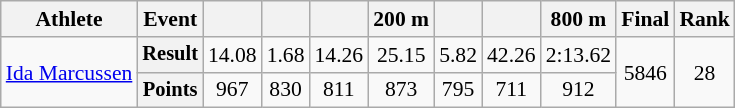<table class="wikitable" style="font-size:90%">
<tr>
<th>Athlete</th>
<th>Event</th>
<th></th>
<th></th>
<th></th>
<th>200 m</th>
<th></th>
<th></th>
<th>800 m</th>
<th>Final</th>
<th>Rank</th>
</tr>
<tr align=center>
<td rowspan=2 align=left><a href='#'>Ida Marcussen</a></td>
<th style="font-size:95%">Result</th>
<td>14.08</td>
<td>1.68</td>
<td>14.26</td>
<td>25.15</td>
<td>5.82</td>
<td>42.26</td>
<td>2:13.62</td>
<td rowspan=2>5846</td>
<td rowspan=2>28</td>
</tr>
<tr align=center>
<th style="font-size:95%">Points</th>
<td>967</td>
<td>830</td>
<td>811</td>
<td>873</td>
<td>795</td>
<td>711</td>
<td>912</td>
</tr>
</table>
